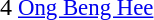<table cellspacing=0 cellpadding=0>
<tr>
<td><div>4 </div></td>
<td style="font-size: 95%"> <a href='#'>Ong Beng Hee</a></td>
</tr>
</table>
